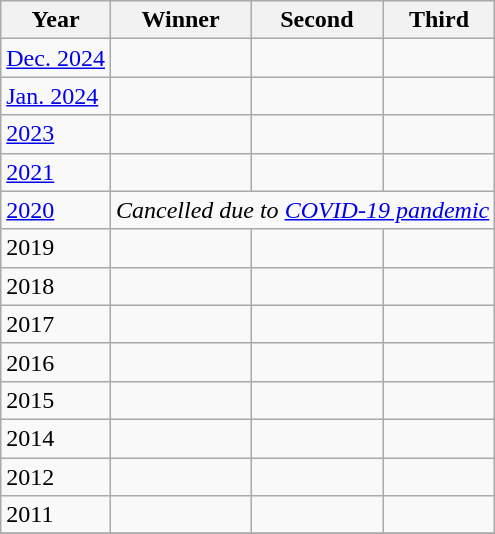<table class="wikitable">
<tr>
<th>Year</th>
<th>Winner</th>
<th>Second</th>
<th>Third</th>
</tr>
<tr>
<td><a href='#'>Dec. 2024</a></td>
<td></td>
<td></td>
<td></td>
</tr>
<tr>
<td><a href='#'>Jan. 2024</a></td>
<td></td>
<td></td>
<td></td>
</tr>
<tr>
<td><a href='#'>2023</a></td>
<td></td>
<td></td>
<td></td>
</tr>
<tr>
<td><a href='#'>2021</a></td>
<td></td>
<td></td>
<td></td>
</tr>
<tr>
<td><a href='#'>2020</a></td>
<td colspan=3 align=center><em>Cancelled due to <a href='#'>COVID-19 pandemic</a></em></td>
</tr>
<tr>
<td>2019</td>
<td></td>
<td></td>
<td></td>
</tr>
<tr>
<td>2018</td>
<td></td>
<td></td>
<td></td>
</tr>
<tr>
<td>2017</td>
<td></td>
<td></td>
<td></td>
</tr>
<tr>
<td>2016</td>
<td></td>
<td></td>
<td></td>
</tr>
<tr>
<td>2015</td>
<td></td>
<td></td>
<td></td>
</tr>
<tr>
<td>2014</td>
<td></td>
<td></td>
<td></td>
</tr>
<tr>
<td>2012</td>
<td></td>
<td></td>
<td></td>
</tr>
<tr>
<td>2011</td>
<td></td>
<td></td>
<td></td>
</tr>
<tr>
</tr>
</table>
